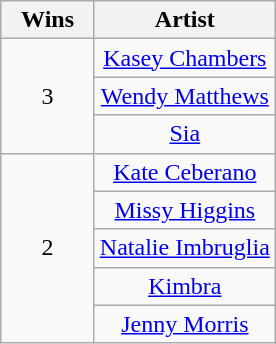<table class="wikitable" style="text-align: center">
<tr>
<th scope="col" width="55">Wins</th>
<th scope="col" align="center">Artist</th>
</tr>
<tr>
<td rowspan=3 style="text-align:center">3</td>
<td><a href='#'>Kasey Chambers</a></td>
</tr>
<tr>
<td><a href='#'>Wendy Matthews</a></td>
</tr>
<tr>
<td><a href='#'>Sia</a></td>
</tr>
<tr>
<td rowspan=5 style="text-align:center">2</td>
<td><a href='#'>Kate Ceberano</a></td>
</tr>
<tr>
<td><a href='#'>Missy Higgins</a></td>
</tr>
<tr>
<td><a href='#'>Natalie Imbruglia</a></td>
</tr>
<tr>
<td><a href='#'>Kimbra</a></td>
</tr>
<tr>
<td><a href='#'>Jenny Morris</a></td>
</tr>
</table>
